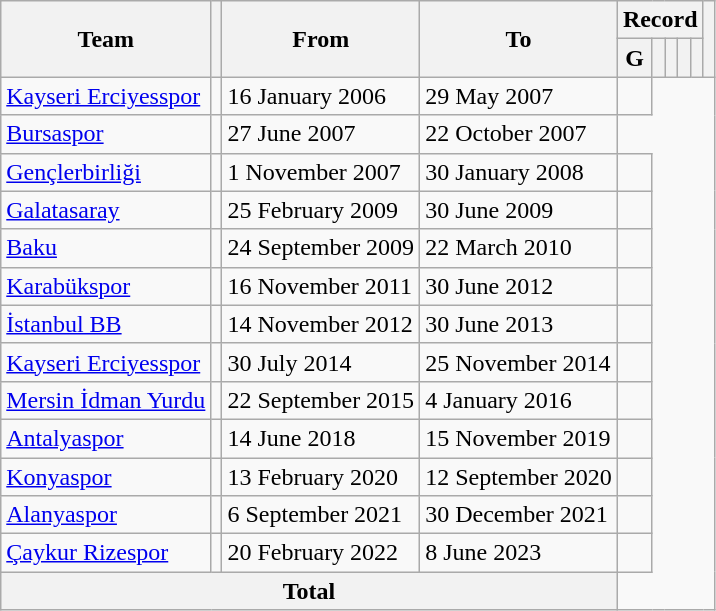<table class=wikitable style="text-align:center">
<tr>
<th rowspan="2">Team</th>
<th rowspan="2"></th>
<th rowspan="2">From</th>
<th rowspan="2">To</th>
<th colspan="5">Record</th>
<th rowspan="2"></th>
</tr>
<tr>
<th>G</th>
<th></th>
<th></th>
<th></th>
<th></th>
</tr>
<tr>
<td align=left><a href='#'>Kayseri Erciyesspor</a></td>
<td></td>
<td align=left>16 January 2006</td>
<td align=left>29 May 2007<br></td>
<td></td>
</tr>
<tr>
<td align=left><a href='#'>Bursaspor</a></td>
<td></td>
<td align=left>27 June 2007</td>
<td align=left>22 October 2007<br></td>
</tr>
<tr>
<td align=left><a href='#'>Gençlerbirliği</a></td>
<td></td>
<td align=left>1 November 2007</td>
<td align=left>30 January 2008<br></td>
<td></td>
</tr>
<tr>
<td align=left><a href='#'>Galatasaray</a></td>
<td></td>
<td align=left>25 February 2009</td>
<td align=left>30 June 2009<br></td>
<td></td>
</tr>
<tr>
<td align=left><a href='#'>Baku</a></td>
<td></td>
<td align=left>24 September 2009</td>
<td align=left>22 March 2010<br></td>
<td></td>
</tr>
<tr>
<td align=left><a href='#'>Karabükspor</a></td>
<td></td>
<td align=left>16 November 2011</td>
<td align=left>30 June 2012<br></td>
<td></td>
</tr>
<tr>
<td align=left><a href='#'>İstanbul BB</a></td>
<td></td>
<td align=left>14 November 2012</td>
<td align=left>30 June 2013<br></td>
<td></td>
</tr>
<tr>
<td align=left><a href='#'>Kayseri Erciyesspor</a></td>
<td></td>
<td align=left>30 July 2014</td>
<td align=left>25 November 2014<br></td>
<td></td>
</tr>
<tr>
<td align=left><a href='#'>Mersin İdman Yurdu</a></td>
<td></td>
<td align=left>22 September 2015</td>
<td align=left>4 January 2016<br></td>
<td></td>
</tr>
<tr>
<td align=left><a href='#'>Antalyaspor</a></td>
<td></td>
<td align=left>14 June 2018</td>
<td align=left>15 November 2019<br></td>
<td></td>
</tr>
<tr>
<td align=left><a href='#'>Konyaspor</a></td>
<td></td>
<td align=left>13 February 2020</td>
<td align=left>12 September 2020<br></td>
<td></td>
</tr>
<tr>
<td align=left><a href='#'>Alanyaspor</a></td>
<td></td>
<td align=left>6 September 2021</td>
<td align=left>30 December 2021<br></td>
<td></td>
</tr>
<tr>
<td align=left><a href='#'>Çaykur Rizespor</a></td>
<td></td>
<td align=left>20 February 2022</td>
<td align=left>8 June 2023<br></td>
<td></td>
</tr>
<tr>
<th colspan="4" align="center" valign=middle>Total<br></th>
</tr>
</table>
